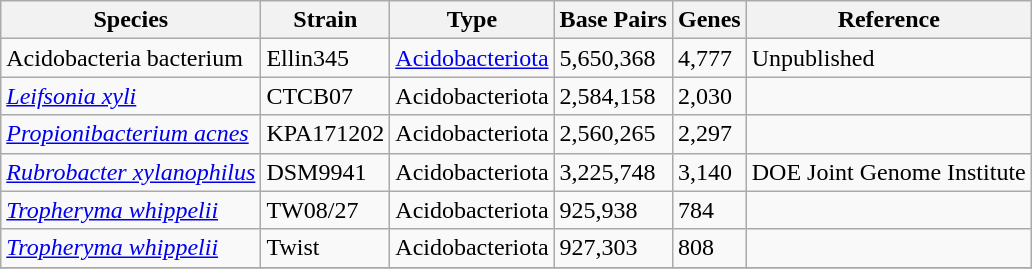<table class="wikitable sortable">
<tr>
<th>Species</th>
<th>Strain</th>
<th>Type</th>
<th>Base Pairs</th>
<th>Genes</th>
<th>Reference</th>
</tr>
<tr>
<td>Acidobacteria bacterium</td>
<td>Ellin345</td>
<td><a href='#'>Acidobacteriota</a></td>
<td>5,650,368</td>
<td>4,777</td>
<td>Unpublished</td>
</tr>
<tr>
<td><em><a href='#'>Leifsonia xyli</a></em></td>
<td>CTCB07</td>
<td>Acidobacteriota</td>
<td>2,584,158</td>
<td>2,030</td>
<td></td>
</tr>
<tr>
<td><em><a href='#'>Propionibacterium acnes</a></em></td>
<td>KPA171202</td>
<td>Acidobacteriota</td>
<td>2,560,265</td>
<td>2,297</td>
<td></td>
</tr>
<tr>
<td><em><a href='#'>Rubrobacter xylanophilus</a></em></td>
<td>DSM9941</td>
<td>Acidobacteriota</td>
<td>3,225,748</td>
<td>3,140</td>
<td>DOE Joint Genome Institute</td>
</tr>
<tr>
<td><em><a href='#'>Tropheryma whippelii</a></em></td>
<td>TW08/27</td>
<td>Acidobacteriota</td>
<td>925,938</td>
<td>784</td>
<td></td>
</tr>
<tr>
<td><em><a href='#'>Tropheryma whippelii</a></em></td>
<td>Twist</td>
<td>Acidobacteriota</td>
<td>927,303</td>
<td>808</td>
<td></td>
</tr>
<tr>
</tr>
</table>
